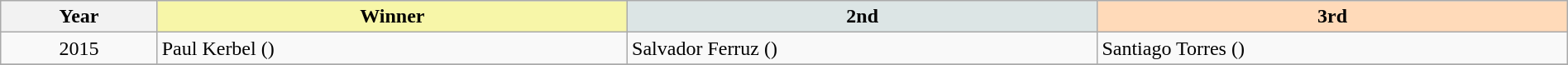<table class="wikitable" width=100%>
<tr>
<th width=10%>Year</th>
<th style="background-color: #F7F6A8;" width=30%>Winner</th>
<th style="background-color: #DCE5E5;" width=30%>2nd</th>
<th style="background-color: #FFDAB9;" width=30%>3rd</th>
</tr>
<tr>
<td align=center>2015</td>
<td>Paul Kerbel ()</td>
<td>Salvador Ferruz ()</td>
<td>Santiago Torres ()</td>
</tr>
<tr>
</tr>
</table>
